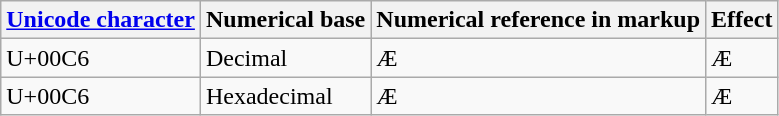<table class="wikitable">
<tr>
<th><a href='#'>Unicode character</a></th>
<th>Numerical base</th>
<th>Numerical reference in markup</th>
<th>Effect</th>
</tr>
<tr>
<td>U+00C6</td>
<td>Decimal</td>
<td>&#198;</td>
<td>Æ</td>
</tr>
<tr>
<td>U+00C6</td>
<td>Hexadecimal</td>
<td>&#xC6;</td>
<td>Æ</td>
</tr>
</table>
